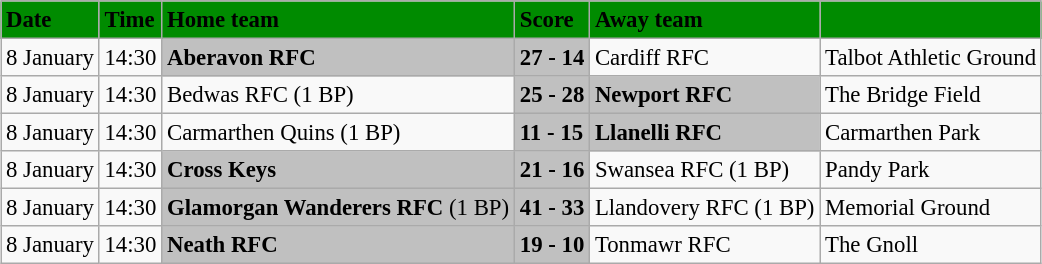<table class="wikitable" style="margin:0.5em auto; font-size:95%">
<tr bgcolor="#008B00">
<td><strong>Date</strong></td>
<td><strong>Time</strong></td>
<td><strong>Home team</strong></td>
<td><strong>Score</strong></td>
<td><strong>Away team</strong></td>
<td></td>
</tr>
<tr>
<td>8 January</td>
<td>14:30</td>
<td bgcolor="silver"><strong>Aberavon RFC</strong></td>
<td bgcolor="silver"><strong>27 - 14</strong></td>
<td>Cardiff RFC</td>
<td>Talbot Athletic Ground</td>
</tr>
<tr>
<td>8 January</td>
<td>14:30</td>
<td>Bedwas RFC (1 BP)</td>
<td bgcolor="silver"><strong>25 - 28</strong></td>
<td bgcolor="silver"><strong>Newport RFC</strong></td>
<td>The Bridge Field</td>
</tr>
<tr>
<td>8 January</td>
<td>14:30</td>
<td>Carmarthen Quins (1 BP)</td>
<td bgcolor="silver"><strong>11 - 15</strong></td>
<td bgcolor="silver"><strong>Llanelli RFC</strong></td>
<td>Carmarthen Park</td>
</tr>
<tr>
<td>8 January</td>
<td>14:30</td>
<td bgcolor="silver"><strong>Cross Keys</strong></td>
<td bgcolor="silver"><strong>21 - 16</strong></td>
<td>Swansea RFC (1 BP)</td>
<td>Pandy Park</td>
</tr>
<tr>
<td>8 January</td>
<td>14:30</td>
<td bgcolor="silver"><strong>Glamorgan Wanderers RFC</strong> (1 BP)</td>
<td bgcolor="silver"><strong>41 - 33</strong></td>
<td>Llandovery RFC (1 BP)</td>
<td>Memorial Ground</td>
</tr>
<tr>
<td>8 January</td>
<td>14:30</td>
<td bgcolor="silver"><strong>Neath RFC</strong></td>
<td bgcolor="silver"><strong>19 - 10</strong></td>
<td>Tonmawr RFC</td>
<td>The Gnoll</td>
</tr>
</table>
